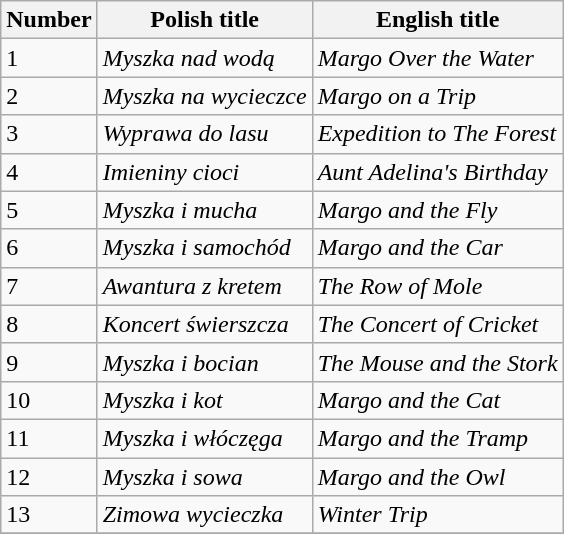<table class="wikitable">
<tr>
<th>Number</th>
<th>Polish title</th>
<th>English title</th>
</tr>
<tr>
<td>1</td>
<td><em>Myszka nad wodą</em></td>
<td><em>Margo Over the Water</em></td>
</tr>
<tr>
<td>2</td>
<td><em>Myszka na wycieczce</em></td>
<td><em>Margo on a Trip</em></td>
</tr>
<tr>
<td>3</td>
<td><em>Wyprawa do lasu</em></td>
<td><em>Expedition to The Forest</em></td>
</tr>
<tr>
<td>4</td>
<td><em>Imieniny cioci</em></td>
<td><em>Aunt Adelina's Birthday</em></td>
</tr>
<tr>
<td>5</td>
<td><em>Myszka i mucha</em></td>
<td><em>Margo and the Fly</em></td>
</tr>
<tr>
<td>6</td>
<td><em>Myszka i samochód</em></td>
<td><em>Margo and the Car</em></td>
</tr>
<tr>
<td>7</td>
<td><em>Awantura z kretem</em></td>
<td><em>The Row of Mole</em></td>
</tr>
<tr>
<td>8</td>
<td><em>Koncert świerszcza</em></td>
<td><em>The Concert of Cricket</em></td>
</tr>
<tr>
<td>9</td>
<td><em>Myszka i bocian</em></td>
<td><em>The Mouse and the Stork</em></td>
</tr>
<tr>
<td>10</td>
<td><em>Myszka i kot</em></td>
<td><em>Margo and the Cat</em></td>
</tr>
<tr>
<td>11</td>
<td><em>Myszka i włóczęga</em></td>
<td><em>Margo and the Tramp</em></td>
</tr>
<tr>
<td>12</td>
<td><em>Myszka i sowa</em></td>
<td><em>Margo and the Owl</em></td>
</tr>
<tr>
<td>13</td>
<td><em>Zimowa wycieczka</em></td>
<td><em>Winter Trip</em></td>
</tr>
<tr>
</tr>
</table>
